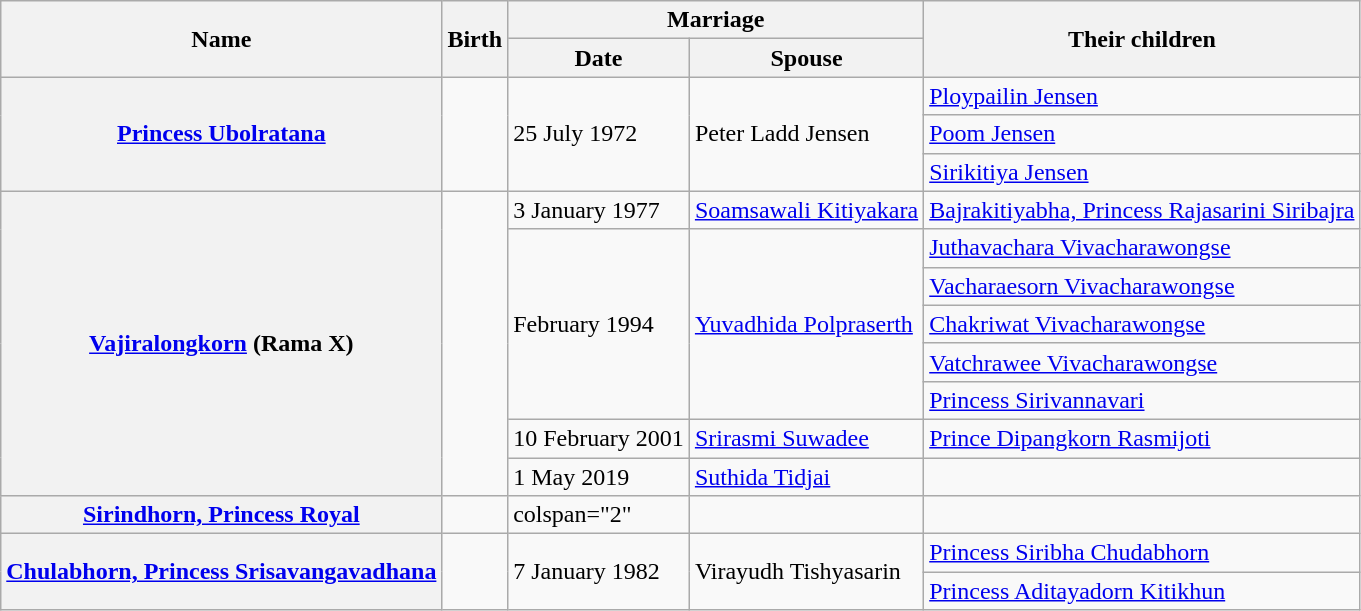<table class="wikitable plainrowheaders">
<tr>
<th rowspan="2" scope="col">Name</th>
<th rowspan="2" scope="col">Birth</th>
<th colspan="2" scope="col">Marriage</th>
<th rowspan="2" scope="col">Their children</th>
</tr>
<tr>
<th scope="col">Date</th>
<th scope="col">Spouse</th>
</tr>
<tr>
<th rowspan="3" scope="row"><a href='#'>Princess Ubolratana</a></th>
<td rowspan="3"></td>
<td rowspan="3">25 July 1972<br></td>
<td rowspan="3">Peter Ladd Jensen</td>
<td><a href='#'>Ploypailin Jensen</a></td>
</tr>
<tr>
<td><a href='#'>Poom Jensen</a></td>
</tr>
<tr>
<td><a href='#'>Sirikitiya Jensen</a></td>
</tr>
<tr>
<th rowspan="8" scope="row"><a href='#'>Vajiralongkorn</a> (Rama X)</th>
<td rowspan="8"></td>
<td>3 January 1977<br></td>
<td><a href='#'>Soamsawali Kitiyakara</a></td>
<td><a href='#'>Bajrakitiyabha, Princess Rajasarini Siribajra</a></td>
</tr>
<tr>
<td rowspan="5">February 1994<br></td>
<td rowspan="5"><a href='#'>Yuvadhida Polpraserth</a></td>
<td><a href='#'>Juthavachara Vivacharawongse</a></td>
</tr>
<tr>
<td><a href='#'>Vacharaesorn Vivacharawongse</a></td>
</tr>
<tr>
<td><a href='#'>Chakriwat Vivacharawongse</a></td>
</tr>
<tr>
<td><a href='#'>Vatchrawee Vivacharawongse</a></td>
</tr>
<tr>
<td><a href='#'>Princess Sirivannavari</a></td>
</tr>
<tr>
<td>10 February 2001<br></td>
<td><a href='#'>Srirasmi Suwadee</a></td>
<td><a href='#'>Prince Dipangkorn Rasmijoti</a></td>
</tr>
<tr>
<td>1 May 2019</td>
<td><a href='#'>Suthida Tidjai</a></td>
<td></td>
</tr>
<tr>
<th scope="row"><a href='#'>Sirindhorn, Princess Royal</a></th>
<td></td>
<td>colspan="2" </td>
<td></td>
</tr>
<tr>
<th rowspan="2" scope="row"><a href='#'>Chulabhorn, Princess Srisavangavadhana</a></th>
<td rowspan="2"></td>
<td rowspan="2">7 January 1982<br></td>
<td rowspan="2">Virayudh Tishyasarin</td>
<td><a href='#'>Princess Siribha Chudabhorn</a></td>
</tr>
<tr>
<td><a href='#'>Princess Aditayadorn Kitikhun</a></td>
</tr>
</table>
